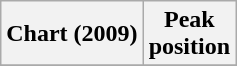<table class="wikitable sortable plainrowheaders">
<tr>
<th>Chart (2009)</th>
<th>Peak<br>position</th>
</tr>
<tr>
</tr>
</table>
